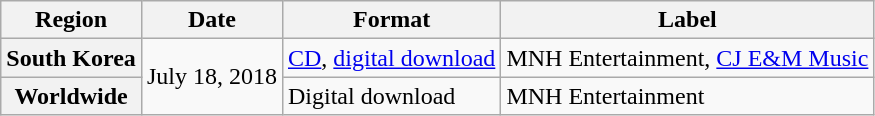<table class="wikitable plainrowheaders">
<tr>
<th scope="col">Region</th>
<th>Date</th>
<th>Format</th>
<th>Label</th>
</tr>
<tr>
<th scope="row">South Korea</th>
<td rowspan="2">July 18, 2018</td>
<td><a href='#'>CD</a>, <a href='#'>digital download</a></td>
<td>MNH Entertainment, <a href='#'>CJ E&M Music</a></td>
</tr>
<tr>
<th scope="row">Worldwide</th>
<td>Digital download</td>
<td>MNH Entertainment</td>
</tr>
</table>
